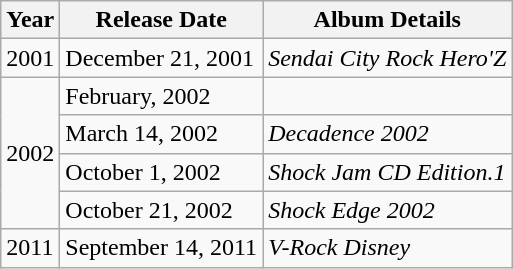<table class="wikitable">
<tr>
<th>Year</th>
<th>Release Date</th>
<th>Album Details</th>
</tr>
<tr>
<td>2001</td>
<td>December 21, 2001</td>
<td><em>Sendai City Rock Hero'Z</em></td>
</tr>
<tr>
<td rowspan="4">2002</td>
<td>February, 2002</td>
<td></td>
</tr>
<tr>
<td>March 14, 2002</td>
<td><em>Decadence 2002</em></td>
</tr>
<tr>
<td>October 1, 2002</td>
<td><em>Shock Jam CD Edition.1</em></td>
</tr>
<tr>
<td>October 21, 2002</td>
<td><em>Shock Edge 2002</em></td>
</tr>
<tr>
<td>2011</td>
<td>September 14, 2011</td>
<td><em>V-Rock Disney</em></td>
</tr>
</table>
